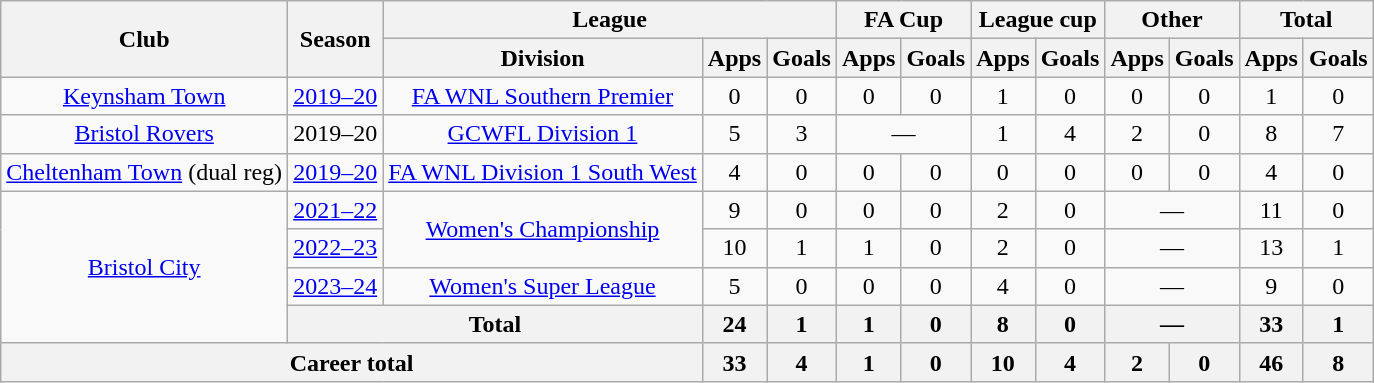<table class="wikitable" style="text-align:center">
<tr>
<th rowspan="2">Club</th>
<th rowspan="2">Season</th>
<th colspan="3">League</th>
<th colspan="2">FA Cup</th>
<th colspan="2">League cup</th>
<th colspan="2">Other</th>
<th colspan="2">Total</th>
</tr>
<tr>
<th>Division</th>
<th>Apps</th>
<th>Goals</th>
<th>Apps</th>
<th>Goals</th>
<th>Apps</th>
<th>Goals</th>
<th>Apps</th>
<th>Goals</th>
<th>Apps</th>
<th>Goals</th>
</tr>
<tr>
<td><a href='#'>Keynsham Town</a></td>
<td><a href='#'>2019–20</a></td>
<td><a href='#'>FA WNL Southern Premier</a></td>
<td>0</td>
<td>0</td>
<td>0</td>
<td>0</td>
<td>1</td>
<td>0</td>
<td>0</td>
<td>0</td>
<td>1</td>
<td>0</td>
</tr>
<tr>
<td><a href='#'>Bristol Rovers</a></td>
<td>2019–20</td>
<td><a href='#'>GCWFL Division 1</a></td>
<td>5</td>
<td>3</td>
<td colspan="2">—</td>
<td>1</td>
<td>4</td>
<td>2</td>
<td>0</td>
<td>8</td>
<td>7</td>
</tr>
<tr>
<td><a href='#'>Cheltenham Town</a> (dual reg)</td>
<td><a href='#'>2019–20</a></td>
<td><a href='#'>FA WNL Division 1 South West</a></td>
<td>4</td>
<td>0</td>
<td>0</td>
<td>0</td>
<td>0</td>
<td>0</td>
<td>0</td>
<td>0</td>
<td>4</td>
<td>0</td>
</tr>
<tr>
<td rowspan="4"><a href='#'>Bristol City</a></td>
<td><a href='#'>2021–22</a></td>
<td rowspan="2"><a href='#'>Women's Championship</a></td>
<td>9</td>
<td>0</td>
<td>0</td>
<td>0</td>
<td>2</td>
<td>0</td>
<td colspan="2">—</td>
<td>11</td>
<td>0</td>
</tr>
<tr>
<td><a href='#'>2022–23</a></td>
<td>10</td>
<td>1</td>
<td>1</td>
<td>0</td>
<td>2</td>
<td>0</td>
<td colspan="2">—</td>
<td>13</td>
<td>1</td>
</tr>
<tr>
<td><a href='#'>2023–24</a></td>
<td><a href='#'>Women's Super League</a></td>
<td>5</td>
<td>0</td>
<td>0</td>
<td>0</td>
<td>4</td>
<td>0</td>
<td colspan="2">—</td>
<td>9</td>
<td>0</td>
</tr>
<tr>
<th colspan="2">Total</th>
<th>24</th>
<th>1</th>
<th>1</th>
<th>0</th>
<th>8</th>
<th>0</th>
<th colspan="2">—</th>
<th>33</th>
<th>1</th>
</tr>
<tr>
<th colspan="3">Career total</th>
<th>33</th>
<th>4</th>
<th>1</th>
<th>0</th>
<th>10</th>
<th>4</th>
<th>2</th>
<th>0</th>
<th>46</th>
<th>8</th>
</tr>
</table>
